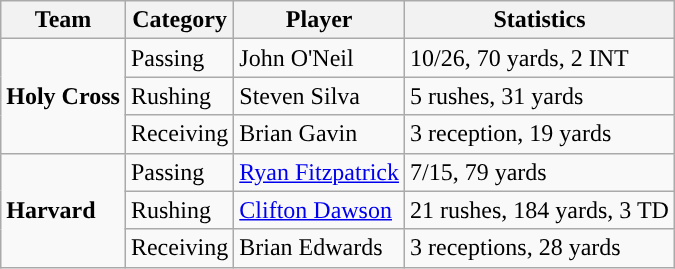<table class="wikitable" style="float: left;">
<tr>
<th>Team</th>
<th>Category</th>
<th>Player</th>
<th>Statistics</th>
</tr>
<tr>
<td rowspan=3><strong>Holy Cross</strong></td>
<td>Passing</td>
<td>John O'Neil</td>
<td>10/26, 70 yards, 2 INT</td>
</tr>
<tr>
<td>Rushing</td>
<td>Steven Silva</td>
<td>5 rushes, 31 yards</td>
</tr>
<tr>
<td>Receiving</td>
<td>Brian Gavin</td>
<td>3 reception, 19 yards</td>
</tr>
<tr>
<td rowspan=3><strong>Harvard</strong></td>
<td>Passing</td>
<td><a href='#'>Ryan Fitzpatrick</a></td>
<td>7/15, 79 yards</td>
</tr>
<tr>
<td>Rushing</td>
<td><a href='#'>Clifton Dawson</a></td>
<td>21 rushes, 184 yards, 3 TD</td>
</tr>
<tr>
<td>Receiving</td>
<td>Brian Edwards</td>
<td>3 receptions, 28 yards</td>
</tr>
</table>
